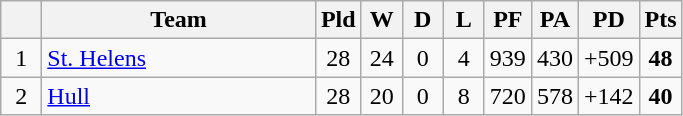<table class="wikitable" style="text-align:center;">
<tr>
<th style="width:20px;" abbr="Position"></th>
<th width=175>Team</th>
<th style="width:20px;" abbr="Played">Pld</th>
<th style="width:20px;" abbr="Won">W</th>
<th style="width:20px;" abbr="Drawn">D</th>
<th style="width:20px;" abbr="Lost">L</th>
<th style="width:20px;" abbr="Points for">PF</th>
<th style="width:20px;" abbr="Points against">PA</th>
<th style="width:20px;" abbr="Points difference">PD</th>
<th style="width:20px;" abbr="Points">Pts</th>
</tr>
<tr>
<td>1</td>
<td style="text-align:left;"> <a href='#'>St. Helens</a></td>
<td>28</td>
<td>24</td>
<td>0</td>
<td>4</td>
<td>939</td>
<td>430</td>
<td>+509</td>
<td><strong>48</strong></td>
</tr>
<tr>
<td>2</td>
<td style="text-align:left;"> <a href='#'>Hull</a></td>
<td>28</td>
<td>20</td>
<td>0</td>
<td>8</td>
<td>720</td>
<td>578</td>
<td>+142</td>
<td><strong>40</strong></td>
</tr>
</table>
